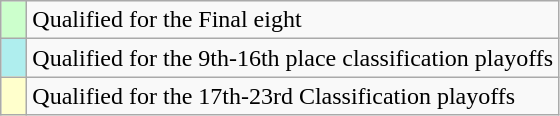<table class="wikitable" style="text-align: left;">
<tr>
<td width=10px bgcolor=#ccffcc></td>
<td>Qualified for the Final eight</td>
</tr>
<tr>
<td width=10px bgcolor=#afeeee></td>
<td>Qualified for the 9th-16th place classification playoffs</td>
</tr>
<tr>
<td width=10px bgcolor=#ffffcc></td>
<td>Qualified for the 17th-23rd Classification playoffs</td>
</tr>
</table>
